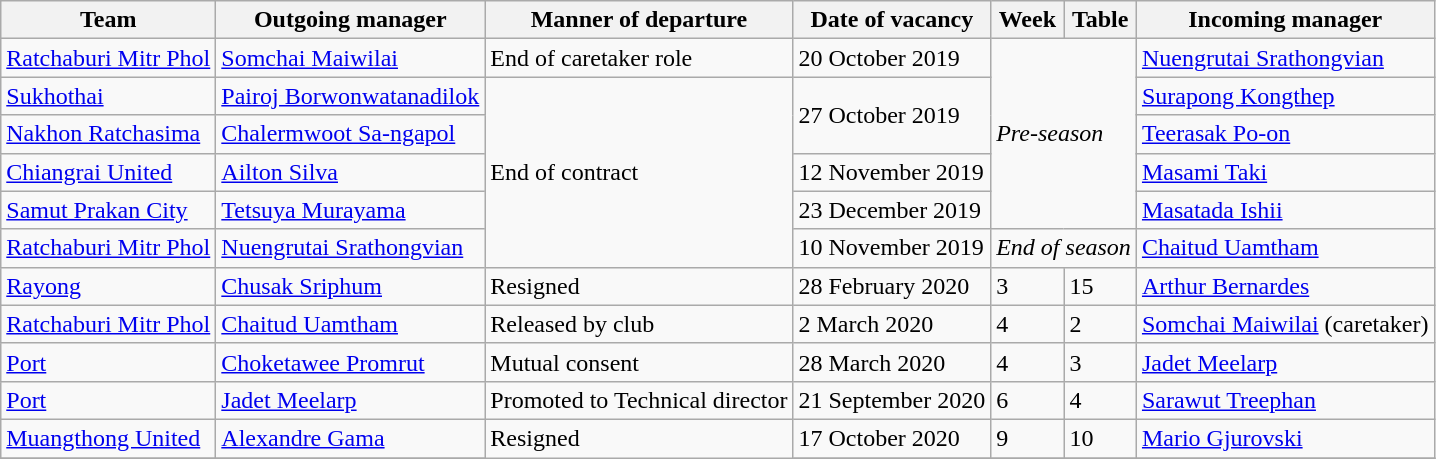<table class="wikitable">
<tr>
<th>Team</th>
<th>Outgoing manager</th>
<th>Manner of departure</th>
<th>Date of vacancy</th>
<th>Week</th>
<th>Table</th>
<th>Incoming manager</th>
</tr>
<tr>
<td><a href='#'>Ratchaburi Mitr Phol</a></td>
<td> <a href='#'>Somchai Maiwilai</a></td>
<td>End of caretaker role</td>
<td>20 October 2019</td>
<td rowspan=5 colspan=2><em>Pre-season</em></td>
<td> <a href='#'>Nuengrutai Srathongvian</a></td>
</tr>
<tr>
<td><a href='#'>Sukhothai</a></td>
<td> <a href='#'>Pairoj Borwonwatanadilok</a></td>
<td rowspan=5>End of contract</td>
<td rowspan=2>27 October 2019</td>
<td> <a href='#'>Surapong Kongthep</a></td>
</tr>
<tr>
<td><a href='#'>Nakhon Ratchasima</a></td>
<td> <a href='#'>Chalermwoot Sa-ngapol</a></td>
<td> <a href='#'>Teerasak Po-on</a></td>
</tr>
<tr>
<td><a href='#'>Chiangrai United</a></td>
<td> <a href='#'>Ailton Silva</a></td>
<td>12 November 2019</td>
<td> <a href='#'>Masami Taki</a></td>
</tr>
<tr>
<td><a href='#'>Samut Prakan City</a></td>
<td> <a href='#'>Tetsuya Murayama</a></td>
<td>23 December 2019</td>
<td> <a href='#'>Masatada Ishii</a></td>
</tr>
<tr>
<td><a href='#'>Ratchaburi Mitr Phol</a></td>
<td> <a href='#'>Nuengrutai Srathongvian</a></td>
<td>10 November 2019</td>
<td colspan=2><em>End of season</em></td>
<td> <a href='#'>Chaitud Uamtham</a></td>
</tr>
<tr>
<td><a href='#'>Rayong</a></td>
<td> <a href='#'>Chusak Sriphum</a></td>
<td>Resigned</td>
<td>28 February 2020</td>
<td>3</td>
<td>15</td>
<td> <a href='#'>Arthur Bernardes</a></td>
</tr>
<tr>
<td><a href='#'>Ratchaburi Mitr Phol</a></td>
<td> <a href='#'>Chaitud Uamtham</a></td>
<td>Released by club</td>
<td>2 March 2020</td>
<td>4</td>
<td>2</td>
<td> <a href='#'>Somchai Maiwilai</a> (caretaker)</td>
</tr>
<tr>
<td><a href='#'>Port</a></td>
<td> <a href='#'>Choketawee Promrut</a></td>
<td>Mutual consent</td>
<td>28 March 2020</td>
<td>4</td>
<td>3</td>
<td> <a href='#'>Jadet Meelarp</a></td>
</tr>
<tr>
<td><a href='#'>Port</a></td>
<td> <a href='#'>Jadet Meelarp</a></td>
<td>Promoted to Technical director</td>
<td>21 September 2020</td>
<td>6</td>
<td>4</td>
<td> <a href='#'>Sarawut Treephan</a></td>
</tr>
<tr>
<td><a href='#'>Muangthong United</a></td>
<td> <a href='#'>Alexandre Gama</a></td>
<td rowspan=3>Resigned</td>
<td>17 October 2020</td>
<td>9</td>
<td>10</td>
<td> <a href='#'>Mario Gjurovski</a></td>
</tr>
<tr>
</tr>
</table>
